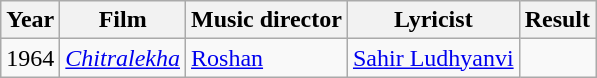<table class="wikitable sortable">
<tr>
<th>Year</th>
<th>Film</th>
<th>Music director</th>
<th>Lyricist</th>
<th>Result</th>
</tr>
<tr>
<td>1964</td>
<td><em><a href='#'>Chitralekha</a></em></td>
<td><a href='#'>Roshan</a></td>
<td><a href='#'>Sahir Ludhyanvi</a></td>
<td></td>
</tr>
</table>
